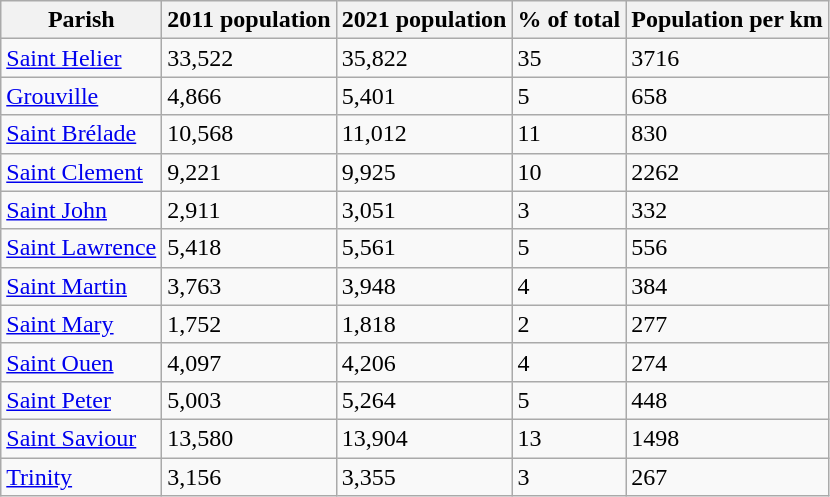<table class="wikitable sortable">
<tr>
<th>Parish</th>
<th>2011 population</th>
<th>2021 population</th>
<th>% of total</th>
<th>Population per km</th>
</tr>
<tr>
<td> <a href='#'>Saint Helier</a></td>
<td>33,522</td>
<td>35,822</td>
<td>35</td>
<td>3716</td>
</tr>
<tr>
<td> <a href='#'>Grouville</a></td>
<td>4,866</td>
<td>5,401</td>
<td>5</td>
<td>658</td>
</tr>
<tr>
<td> <a href='#'>Saint Brélade</a></td>
<td>10,568</td>
<td>11,012</td>
<td>11</td>
<td>830</td>
</tr>
<tr>
<td> <a href='#'>Saint Clement</a></td>
<td>9,221</td>
<td>9,925</td>
<td>10</td>
<td>2262</td>
</tr>
<tr>
<td> <a href='#'>Saint John</a></td>
<td>2,911</td>
<td>3,051</td>
<td>3</td>
<td>332</td>
</tr>
<tr>
<td> <a href='#'>Saint Lawrence</a></td>
<td>5,418</td>
<td>5,561</td>
<td>5</td>
<td>556</td>
</tr>
<tr>
<td> <a href='#'>Saint Martin</a></td>
<td>3,763</td>
<td>3,948</td>
<td>4</td>
<td>384</td>
</tr>
<tr>
<td> <a href='#'>Saint Mary</a></td>
<td>1,752</td>
<td>1,818</td>
<td>2</td>
<td>277</td>
</tr>
<tr>
<td> <a href='#'>Saint Ouen</a></td>
<td>4,097</td>
<td>4,206</td>
<td>4</td>
<td>274</td>
</tr>
<tr>
<td> <a href='#'>Saint Peter</a></td>
<td>5,003</td>
<td>5,264</td>
<td>5</td>
<td>448</td>
</tr>
<tr>
<td> <a href='#'>Saint Saviour</a></td>
<td>13,580</td>
<td>13,904</td>
<td>13</td>
<td>1498</td>
</tr>
<tr>
<td> <a href='#'>Trinity</a></td>
<td>3,156</td>
<td>3,355</td>
<td>3</td>
<td>267</td>
</tr>
</table>
